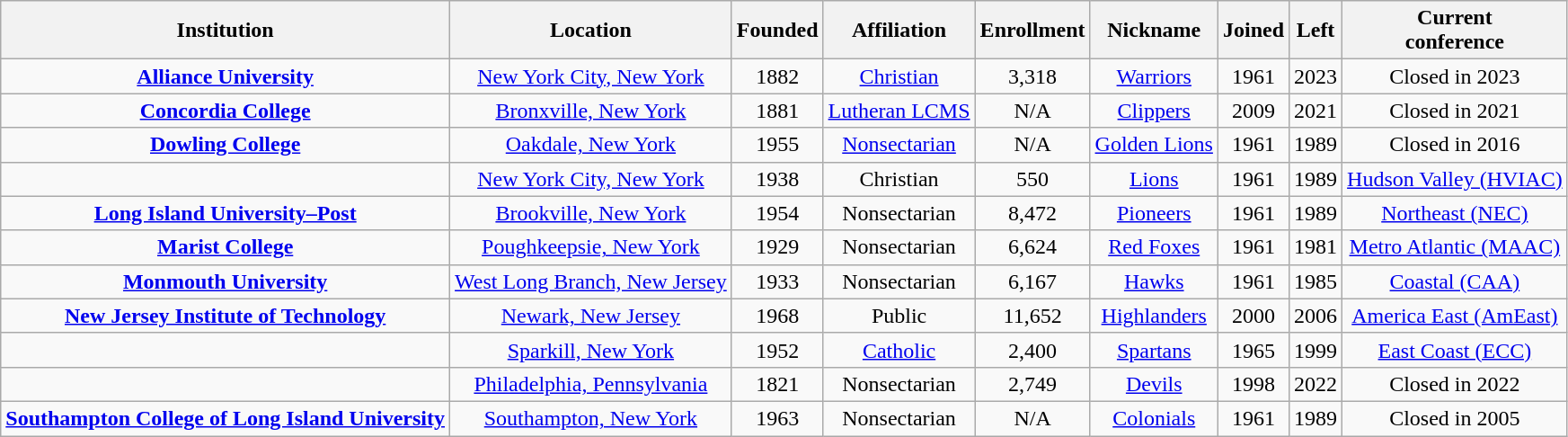<table class="wikitable sortable" style="text-align:center">
<tr>
<th>Institution</th>
<th>Location</th>
<th>Founded</th>
<th>Affiliation</th>
<th>Enrollment</th>
<th>Nickname</th>
<th>Joined</th>
<th>Left</th>
<th>Current<br>conference</th>
</tr>
<tr>
<td><strong><a href='#'>Alliance University</a></strong></td>
<td><a href='#'>New York City, New York</a></td>
<td>1882</td>
<td><a href='#'>Christian</a><br></td>
<td>3,318</td>
<td><a href='#'>Warriors</a></td>
<td>1961</td>
<td>2023</td>
<td>Closed in 2023</td>
</tr>
<tr>
<td><strong><a href='#'>Concordia College</a></strong></td>
<td><a href='#'>Bronxville, New York</a></td>
<td>1881</td>
<td><a href='#'>Lutheran LCMS</a></td>
<td>N/A</td>
<td><a href='#'>Clippers</a></td>
<td>2009</td>
<td>2021</td>
<td>Closed in 2021</td>
</tr>
<tr>
<td><strong><a href='#'>Dowling College</a></strong></td>
<td><a href='#'>Oakdale, New York</a></td>
<td>1955</td>
<td><a href='#'>Nonsectarian</a></td>
<td>N/A</td>
<td><a href='#'>Golden Lions</a></td>
<td>1961</td>
<td>1989</td>
<td>Closed in 2016</td>
</tr>
<tr>
<td></td>
<td><a href='#'>New York City, New York</a></td>
<td>1938</td>
<td>Christian<br></td>
<td>550</td>
<td><a href='#'>Lions</a></td>
<td>1961</td>
<td>1989</td>
<td><a href='#'>Hudson Valley (HVIAC)</a></td>
</tr>
<tr>
<td><strong><a href='#'>Long Island University–Post</a></strong></td>
<td><a href='#'>Brookville, New York</a></td>
<td>1954</td>
<td>Nonsectarian</td>
<td>8,472</td>
<td><a href='#'>Pioneers</a></td>
<td>1961</td>
<td>1989</td>
<td><a href='#'>Northeast (NEC)</a></td>
</tr>
<tr>
<td><strong><a href='#'>Marist College</a></strong></td>
<td><a href='#'>Poughkeepsie, New York</a></td>
<td>1929</td>
<td>Nonsectarian</td>
<td>6,624</td>
<td><a href='#'>Red Foxes</a></td>
<td>1961</td>
<td>1981</td>
<td><a href='#'>Metro Atlantic (MAAC)</a></td>
</tr>
<tr>
<td><strong><a href='#'>Monmouth University</a></strong></td>
<td><a href='#'>West Long Branch, New Jersey</a></td>
<td>1933</td>
<td>Nonsectarian</td>
<td>6,167</td>
<td><a href='#'>Hawks</a></td>
<td>1961</td>
<td>1985</td>
<td><a href='#'>Coastal (CAA)</a></td>
</tr>
<tr>
<td><strong><a href='#'>New Jersey Institute of Technology</a></strong></td>
<td><a href='#'>Newark, New Jersey</a></td>
<td>1968</td>
<td>Public</td>
<td>11,652</td>
<td><a href='#'>Highlanders</a></td>
<td>2000</td>
<td>2006</td>
<td><a href='#'>America East (AmEast)</a></td>
</tr>
<tr>
<td></td>
<td><a href='#'>Sparkill, New York</a></td>
<td>1952</td>
<td><a href='#'>Catholic</a><br></td>
<td>2,400</td>
<td><a href='#'>Spartans</a></td>
<td>1965</td>
<td>1999</td>
<td><a href='#'>East Coast (ECC)</a></td>
</tr>
<tr>
<td></td>
<td><a href='#'>Philadelphia, Pennsylvania</a></td>
<td>1821</td>
<td>Nonsectarian</td>
<td>2,749</td>
<td><a href='#'>Devils</a></td>
<td>1998</td>
<td>2022</td>
<td>Closed in 2022</td>
</tr>
<tr>
<td><strong><a href='#'>Southampton College of Long Island University</a></strong></td>
<td><a href='#'>Southampton, New York</a></td>
<td>1963</td>
<td>Nonsectarian</td>
<td>N/A</td>
<td><a href='#'>Colonials</a></td>
<td>1961</td>
<td>1989</td>
<td>Closed in 2005</td>
</tr>
</table>
